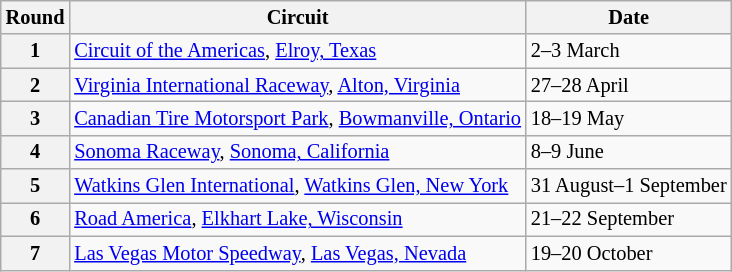<table class="wikitable" style="font-size: 85%;">
<tr>
<th>Round</th>
<th>Circuit</th>
<th>Date</th>
</tr>
<tr>
<th>1</th>
<td> <a href='#'>Circuit of the Americas</a>, <a href='#'>Elroy, Texas</a></td>
<td>2–3 March</td>
</tr>
<tr>
<th>2</th>
<td> <a href='#'>Virginia International Raceway</a>, <a href='#'>Alton, Virginia</a></td>
<td>27–28 April</td>
</tr>
<tr>
<th>3</th>
<td> <a href='#'>Canadian Tire Motorsport Park</a>, <a href='#'>Bowmanville, Ontario</a></td>
<td>18–19 May</td>
</tr>
<tr>
<th>4</th>
<td> <a href='#'>Sonoma Raceway</a>, <a href='#'>Sonoma, California</a></td>
<td>8–9 June</td>
</tr>
<tr>
<th>5</th>
<td> <a href='#'>Watkins Glen International</a>, <a href='#'>Watkins Glen, New York</a></td>
<td>31 August–1 September</td>
</tr>
<tr>
<th>6</th>
<td> <a href='#'>Road America</a>, <a href='#'>Elkhart Lake, Wisconsin</a></td>
<td>21–22 September</td>
</tr>
<tr>
<th>7</th>
<td> <a href='#'>Las Vegas Motor Speedway</a>, <a href='#'>Las Vegas, Nevada</a></td>
<td>19–20 October</td>
</tr>
</table>
